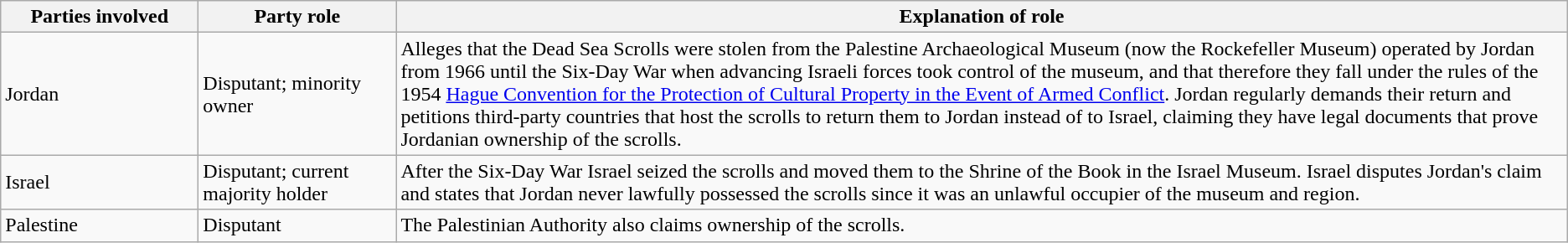<table class="wikitable">
<tr>
<th>Parties involved</th>
<th>Party role</th>
<th>Explanation of role</th>
</tr>
<tr>
<td style="width: 150px;">Jordan</td>
<td style="width: 150px;">Disputant; minority owner</td>
<td>Alleges that the Dead Sea Scrolls were stolen from the Palestine Archaeological Museum (now the Rockefeller Museum) operated by Jordan from 1966 until the Six-Day War when advancing Israeli forces took control of the museum, and that therefore they fall under the rules of the 1954 <a href='#'>Hague Convention for the Protection of Cultural Property in the Event of Armed Conflict</a>. Jordan regularly demands their return and petitions third-party countries that host the scrolls to return them to Jordan instead of to Israel, claiming they have legal documents that prove Jordanian ownership of the scrolls.</td>
</tr>
<tr>
<td>Israel</td>
<td>Disputant; current majority holder</td>
<td>After the Six-Day War Israel seized the scrolls and moved them to the Shrine of the Book in the Israel Museum. Israel disputes Jordan's claim and states that Jordan never lawfully possessed the scrolls since it was an unlawful occupier of the museum and region.</td>
</tr>
<tr>
<td>Palestine</td>
<td>Disputant</td>
<td>The Palestinian Authority also claims ownership of the scrolls.</td>
</tr>
</table>
